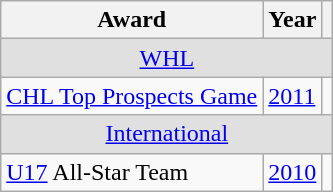<table class="wikitable">
<tr>
<th>Award</th>
<th>Year</th>
<th></th>
</tr>
<tr ALIGN="center" bgcolor="#e0e0e0">
<td colspan="3"><a href='#'>WHL</a></td>
</tr>
<tr>
<td><a href='#'>CHL Top Prospects Game</a></td>
<td><a href='#'>2011</a></td>
<td></td>
</tr>
<tr ALIGN="center" bgcolor="#e0e0e0">
<td colspan="3"><a href='#'>International</a></td>
</tr>
<tr>
<td><a href='#'>U17</a> All-Star Team</td>
<td><a href='#'>2010</a></td>
<td></td>
</tr>
</table>
